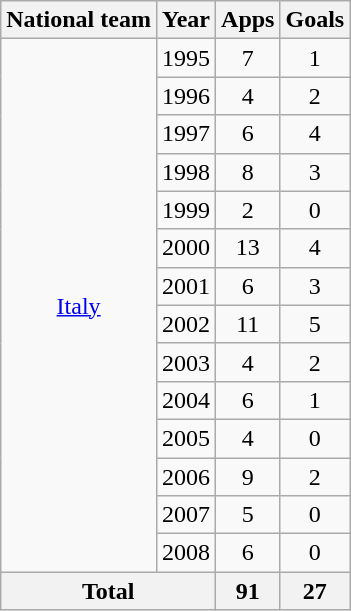<table class="wikitable" style="text-align:center">
<tr>
<th>National team</th>
<th>Year</th>
<th>Apps</th>
<th>Goals</th>
</tr>
<tr>
<td rowspan="14"><a href='#'>Italy</a></td>
<td>1995</td>
<td>7</td>
<td>1</td>
</tr>
<tr>
<td>1996</td>
<td>4</td>
<td>2</td>
</tr>
<tr>
<td>1997</td>
<td>6</td>
<td>4</td>
</tr>
<tr>
<td>1998</td>
<td>8</td>
<td>3</td>
</tr>
<tr>
<td>1999</td>
<td>2</td>
<td>0</td>
</tr>
<tr>
<td>2000</td>
<td>13</td>
<td>4</td>
</tr>
<tr>
<td>2001</td>
<td>6</td>
<td>3</td>
</tr>
<tr>
<td>2002</td>
<td>11</td>
<td>5</td>
</tr>
<tr>
<td>2003</td>
<td>4</td>
<td>2</td>
</tr>
<tr>
<td>2004</td>
<td>6</td>
<td>1</td>
</tr>
<tr>
<td>2005</td>
<td>4</td>
<td>0</td>
</tr>
<tr>
<td>2006</td>
<td>9</td>
<td>2</td>
</tr>
<tr>
<td>2007</td>
<td>5</td>
<td>0</td>
</tr>
<tr>
<td>2008</td>
<td>6</td>
<td>0</td>
</tr>
<tr>
<th colspan="2">Total</th>
<th>91</th>
<th>27</th>
</tr>
</table>
